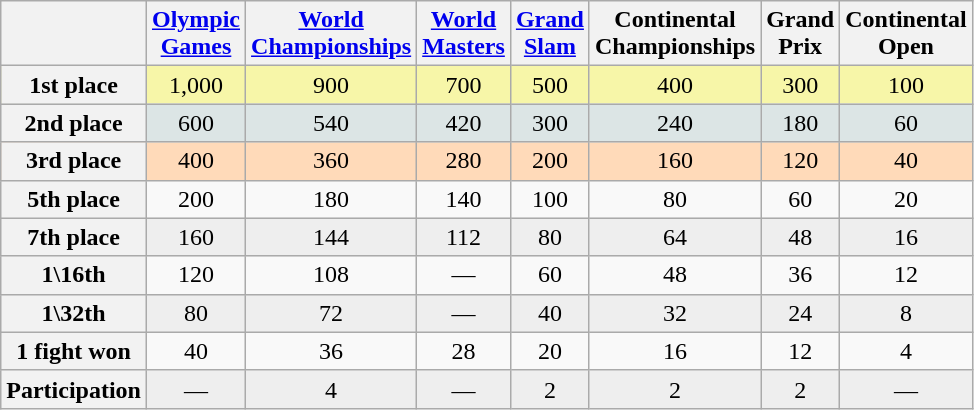<table class="wikitable" style="text-align:center;">
<tr>
<th></th>
<th><a href='#'>Olympic<br>Games</a></th>
<th><a href='#'>World<br>Championships</a></th>
<th><a href='#'>World<br>Masters</a></th>
<th><a href='#'>Grand<br>Slam</a></th>
<th>Continental<br>Championships</th>
<th>Grand<br>Prix</th>
<th>Continental<br>Open</th>
</tr>
<tr bgcolor=F7F6A8>
<th>1st place</th>
<td>1,000</td>
<td>900</td>
<td>700</td>
<td>500</td>
<td>400</td>
<td>300</td>
<td>100</td>
</tr>
<tr bgcolor=DCE5E5>
<th>2nd place</th>
<td>600</td>
<td>540</td>
<td>420</td>
<td>300</td>
<td>240</td>
<td>180</td>
<td>60</td>
</tr>
<tr bgcolor=FFDAB9>
<th>3rd place</th>
<td>400</td>
<td>360</td>
<td>280</td>
<td>200</td>
<td>160</td>
<td>120</td>
<td>40</td>
</tr>
<tr>
<th>5th place</th>
<td>200</td>
<td>180</td>
<td>140</td>
<td>100</td>
<td>80</td>
<td>60</td>
<td>20</td>
</tr>
<tr bgcolor=EEEEEE>
<th>7th place</th>
<td>160</td>
<td>144</td>
<td>112</td>
<td>80</td>
<td>64</td>
<td>48</td>
<td>16</td>
</tr>
<tr>
<th>1\16th</th>
<td>120</td>
<td>108</td>
<td>—</td>
<td>60</td>
<td>48</td>
<td>36</td>
<td>12</td>
</tr>
<tr bgcolor=EEEEEE>
<th>1\32th</th>
<td>80</td>
<td>72</td>
<td>—</td>
<td>40</td>
<td>32</td>
<td>24</td>
<td>8</td>
</tr>
<tr>
<th>1 fight won</th>
<td>40</td>
<td>36</td>
<td>28</td>
<td>20</td>
<td>16</td>
<td>12</td>
<td>4</td>
</tr>
<tr bgcolor=EEEEEE>
<th>Participation</th>
<td>—</td>
<td>4</td>
<td>—</td>
<td>2</td>
<td>2</td>
<td>2</td>
<td>—</td>
</tr>
</table>
